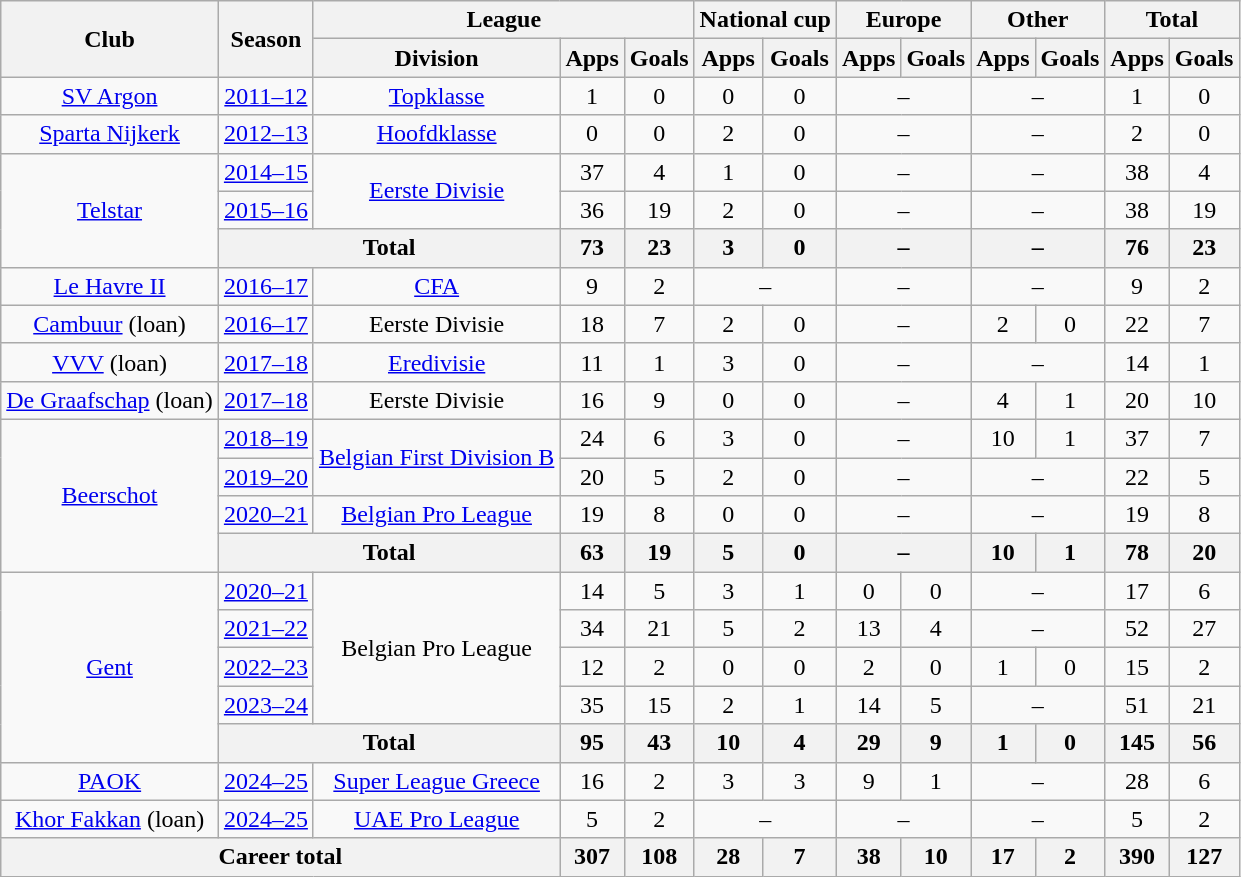<table class="wikitable" style="text-align: center">
<tr>
<th rowspan="2">Club</th>
<th rowspan="2">Season</th>
<th colspan="3">League</th>
<th colspan="2">National cup</th>
<th colspan="2">Europe</th>
<th colspan="2">Other</th>
<th colspan="2">Total</th>
</tr>
<tr>
<th>Division</th>
<th>Apps</th>
<th>Goals</th>
<th>Apps</th>
<th>Goals</th>
<th>Apps</th>
<th>Goals</th>
<th>Apps</th>
<th>Goals</th>
<th>Apps</th>
<th>Goals</th>
</tr>
<tr>
<td><a href='#'>SV Argon</a></td>
<td><a href='#'>2011–12</a></td>
<td><a href='#'>Topklasse</a></td>
<td>1</td>
<td>0</td>
<td>0</td>
<td>0</td>
<td colspan="2">–</td>
<td colspan="2">–</td>
<td>1</td>
<td>0</td>
</tr>
<tr>
<td><a href='#'>Sparta Nijkerk</a></td>
<td><a href='#'>2012–13</a></td>
<td><a href='#'>Hoofdklasse</a></td>
<td>0</td>
<td>0</td>
<td>2</td>
<td>0</td>
<td colspan="2">–</td>
<td colspan="2">–</td>
<td>2</td>
<td>0</td>
</tr>
<tr>
<td rowspan="3"><a href='#'>Telstar</a></td>
<td><a href='#'>2014–15</a></td>
<td rowspan="2"><a href='#'>Eerste Divisie</a></td>
<td>37</td>
<td>4</td>
<td>1</td>
<td>0</td>
<td colspan="2">–</td>
<td colspan="2">–</td>
<td>38</td>
<td>4</td>
</tr>
<tr>
<td><a href='#'>2015–16</a></td>
<td>36</td>
<td>19</td>
<td>2</td>
<td>0</td>
<td colspan="2">–</td>
<td colspan="2">–</td>
<td>38</td>
<td>19</td>
</tr>
<tr>
<th colspan="2">Total</th>
<th>73</th>
<th>23</th>
<th>3</th>
<th>0</th>
<th colspan="2">–</th>
<th colspan="2">–</th>
<th>76</th>
<th>23</th>
</tr>
<tr>
<td><a href='#'>Le Havre II</a></td>
<td><a href='#'>2016–17</a></td>
<td><a href='#'>CFA</a></td>
<td>9</td>
<td>2</td>
<td colspan="2">–</td>
<td colspan="2">–</td>
<td colspan="2">–</td>
<td>9</td>
<td>2</td>
</tr>
<tr>
<td><a href='#'>Cambuur</a> (loan)</td>
<td><a href='#'>2016–17</a></td>
<td>Eerste Divisie</td>
<td>18</td>
<td>7</td>
<td>2</td>
<td>0</td>
<td colspan="2">–</td>
<td>2</td>
<td>0</td>
<td>22</td>
<td>7</td>
</tr>
<tr>
<td><a href='#'>VVV</a> (loan)</td>
<td><a href='#'>2017–18</a></td>
<td><a href='#'>Eredivisie</a></td>
<td>11</td>
<td>1</td>
<td>3</td>
<td>0</td>
<td colspan="2">–</td>
<td colspan="2">–</td>
<td>14</td>
<td>1</td>
</tr>
<tr>
<td><a href='#'>De Graafschap</a> (loan)</td>
<td><a href='#'>2017–18</a></td>
<td>Eerste Divisie</td>
<td>16</td>
<td>9</td>
<td>0</td>
<td>0</td>
<td colspan="2">–</td>
<td>4</td>
<td>1</td>
<td>20</td>
<td>10</td>
</tr>
<tr>
<td rowspan="4"><a href='#'>Beerschot</a></td>
<td><a href='#'>2018–19</a></td>
<td rowspan="2"><a href='#'>Belgian First Division B</a></td>
<td>24</td>
<td>6</td>
<td>3</td>
<td>0</td>
<td colspan="2">–</td>
<td>10</td>
<td>1</td>
<td>37</td>
<td>7</td>
</tr>
<tr>
<td><a href='#'>2019–20</a></td>
<td>20</td>
<td>5</td>
<td>2</td>
<td>0</td>
<td colspan="2">–</td>
<td colspan="2">–</td>
<td>22</td>
<td>5</td>
</tr>
<tr>
<td><a href='#'>2020–21</a></td>
<td><a href='#'>Belgian Pro League</a></td>
<td>19</td>
<td>8</td>
<td>0</td>
<td>0</td>
<td colspan="2">–</td>
<td colspan="2">–</td>
<td>19</td>
<td>8</td>
</tr>
<tr>
<th colspan="2">Total</th>
<th>63</th>
<th>19</th>
<th>5</th>
<th>0</th>
<th colspan="2">–</th>
<th>10</th>
<th>1</th>
<th>78</th>
<th>20</th>
</tr>
<tr>
<td rowspan="5"><a href='#'>Gent</a></td>
<td><a href='#'>2020–21</a></td>
<td rowspan="4">Belgian Pro League</td>
<td>14</td>
<td>5</td>
<td>3</td>
<td>1</td>
<td>0</td>
<td>0</td>
<td colspan="2">–</td>
<td>17</td>
<td>6</td>
</tr>
<tr>
<td><a href='#'>2021–22</a></td>
<td>34</td>
<td>21</td>
<td>5</td>
<td>2</td>
<td>13</td>
<td>4</td>
<td colspan="2">–</td>
<td>52</td>
<td>27</td>
</tr>
<tr>
<td><a href='#'>2022–23</a></td>
<td>12</td>
<td>2</td>
<td>0</td>
<td>0</td>
<td>2</td>
<td>0</td>
<td>1</td>
<td>0</td>
<td>15</td>
<td>2</td>
</tr>
<tr>
<td><a href='#'>2023–24</a></td>
<td>35</td>
<td>15</td>
<td>2</td>
<td>1</td>
<td>14</td>
<td>5</td>
<td colspan="2">–</td>
<td>51</td>
<td>21</td>
</tr>
<tr>
<th colspan="2">Total</th>
<th>95</th>
<th>43</th>
<th>10</th>
<th>4</th>
<th>29</th>
<th>9</th>
<th>1</th>
<th>0</th>
<th>145</th>
<th>56</th>
</tr>
<tr>
<td><a href='#'>PAOK</a></td>
<td><a href='#'>2024–25</a></td>
<td><a href='#'>Super League Greece</a></td>
<td>16</td>
<td>2</td>
<td>3</td>
<td>3</td>
<td>9</td>
<td>1</td>
<td colspan="2">–</td>
<td>28</td>
<td>6</td>
</tr>
<tr>
<td><a href='#'>Khor Fakkan</a> (loan)</td>
<td><a href='#'>2024–25</a></td>
<td><a href='#'>UAE Pro League</a></td>
<td>5</td>
<td>2</td>
<td colspan="2">–</td>
<td colspan="2">–</td>
<td colspan="2">–</td>
<td>5</td>
<td>2</td>
</tr>
<tr>
<th colspan="3">Career total</th>
<th>307</th>
<th>108</th>
<th>28</th>
<th>7</th>
<th>38</th>
<th>10</th>
<th>17</th>
<th>2</th>
<th>390</th>
<th>127</th>
</tr>
</table>
